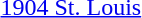<table>
<tr>
<td><a href='#'>1904 St. Louis</a><br></td>
<td></td>
<td></td>
<td></td>
</tr>
</table>
